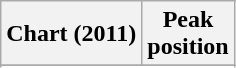<table class="wikitable sortable plainrowheaders">
<tr>
<th>Chart (2011)</th>
<th>Peak<br>position</th>
</tr>
<tr>
</tr>
<tr>
</tr>
<tr>
</tr>
</table>
